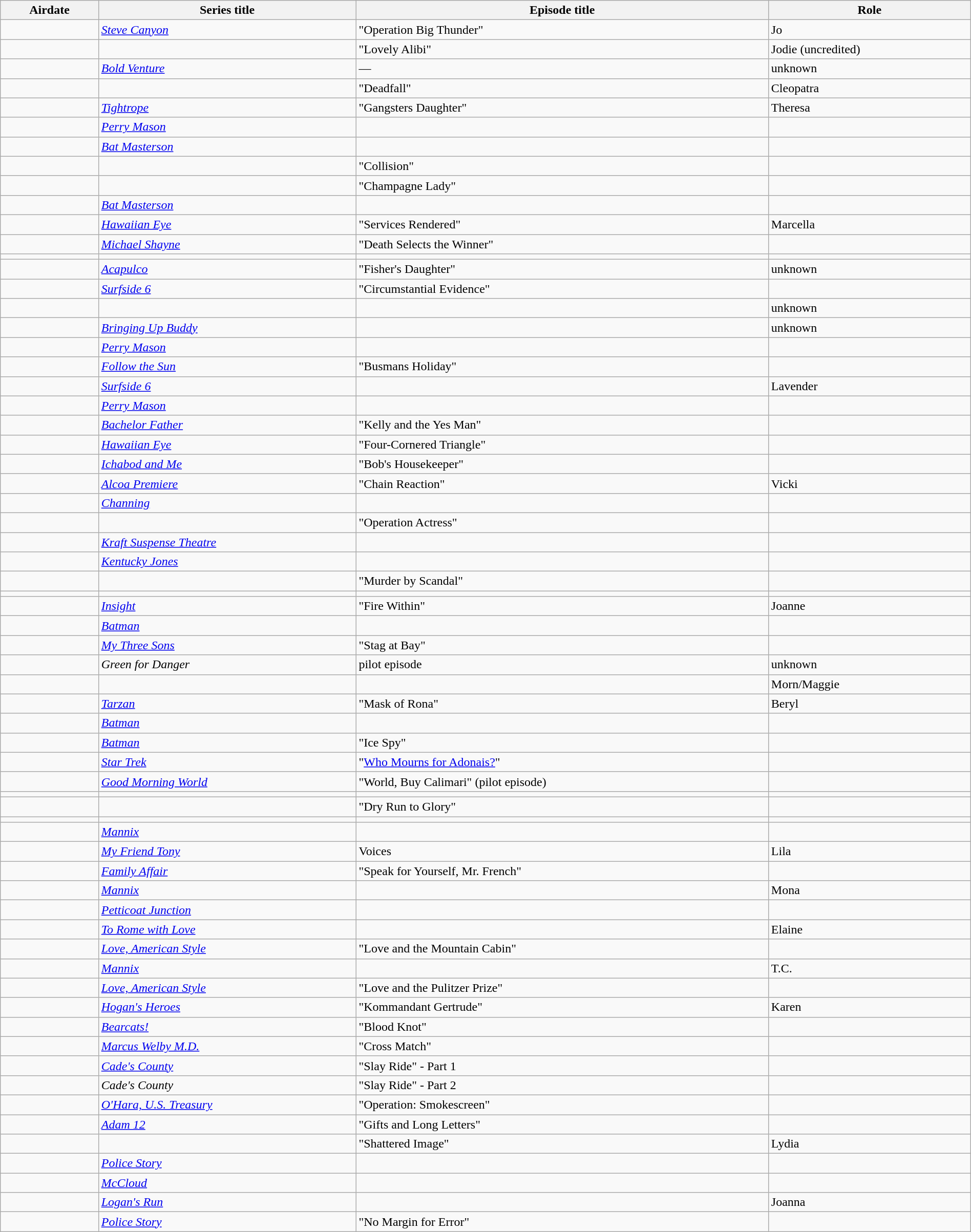<table class="wikitable sortable" width="100%">
<tr>
<th>Airdate</th>
<th>Series title</th>
<th>Episode title</th>
<th>Role</th>
</tr>
<tr>
<td scope="row"></td>
<td><em><a href='#'>Steve Canyon</a></em></td>
<td>"Operation Big Thunder"</td>
<td>Jo</td>
</tr>
<tr>
<td scope="row"></td>
<td><em></em></td>
<td>"Lovely Alibi"</td>
<td>Jodie (uncredited)</td>
</tr>
<tr>
<td scope="row"></td>
<td><em><a href='#'>Bold Venture</a></em></td>
<td>—</td>
<td>unknown</td>
</tr>
<tr>
<td scope="row"></td>
<td><em></em></td>
<td>"Deadfall"</td>
<td>Cleopatra</td>
</tr>
<tr>
<td scope="row"></td>
<td><em><a href='#'>Tightrope</a></em></td>
<td>"Gangsters Daughter"</td>
<td>Theresa</td>
</tr>
<tr>
<td scope="row"></td>
<td><em><a href='#'>Perry Mason</a></em></td>
<td></td>
<td></td>
</tr>
<tr>
<td scope="row"></td>
<td><em><a href='#'>Bat Masterson</a></em></td>
<td></td>
<td></td>
</tr>
<tr>
<td scope="row"></td>
<td><em></em></td>
<td>"Collision"</td>
<td></td>
</tr>
<tr>
<td scope="row"></td>
<td><em></em></td>
<td>"Champagne Lady"</td>
<td></td>
</tr>
<tr>
<td scope="row"></td>
<td><em><a href='#'>Bat Masterson</a></em></td>
<td></td>
<td></td>
</tr>
<tr>
<td scope="row"></td>
<td><em><a href='#'>Hawaiian Eye</a></em></td>
<td>"Services Rendered"</td>
<td>Marcella</td>
</tr>
<tr>
<td scope="row"></td>
<td><em><a href='#'>Michael Shayne</a></em></td>
<td>"Death Selects the Winner"</td>
<td></td>
</tr>
<tr>
<td scope="row"></td>
<td><em></em></td>
<td></td>
<td></td>
</tr>
<tr>
<td scope="row"></td>
<td><em><a href='#'>Acapulco</a></em></td>
<td>"Fisher's Daughter"</td>
<td>unknown</td>
</tr>
<tr>
<td scope="row"></td>
<td><em><a href='#'>Surfside 6</a></em></td>
<td>"Circumstantial Evidence"</td>
<td></td>
</tr>
<tr>
<td scope="row"></td>
<td><em></em></td>
<td></td>
<td>unknown</td>
</tr>
<tr>
<td scope="row"></td>
<td><em><a href='#'>Bringing Up Buddy</a></em></td>
<td></td>
<td>unknown</td>
</tr>
<tr>
<td scope="row"></td>
<td><em><a href='#'>Perry Mason</a></em></td>
<td></td>
<td></td>
</tr>
<tr>
<td scope="row"></td>
<td><em><a href='#'>Follow the Sun</a></em></td>
<td>"Busmans Holiday"</td>
<td></td>
</tr>
<tr>
<td scope="row"></td>
<td><em><a href='#'>Surfside 6</a></em></td>
<td></td>
<td>Lavender</td>
</tr>
<tr>
<td scope="row"></td>
<td><em><a href='#'>Perry Mason</a></em></td>
<td></td>
<td></td>
</tr>
<tr>
<td scope="row"></td>
<td><em><a href='#'>Bachelor Father</a></em></td>
<td>"Kelly and the Yes Man"</td>
<td></td>
</tr>
<tr>
<td scope="row"></td>
<td><em><a href='#'>Hawaiian Eye</a></em></td>
<td>"Four-Cornered Triangle"</td>
<td></td>
</tr>
<tr>
<td scope="row"></td>
<td><em><a href='#'>Ichabod and Me</a></em></td>
<td>"Bob's Housekeeper"</td>
<td></td>
</tr>
<tr>
<td scope="row"></td>
<td><em><a href='#'>Alcoa Premiere</a></em></td>
<td>"Chain Reaction"</td>
<td>Vicki</td>
</tr>
<tr>
<td scope="row"></td>
<td><em><a href='#'>Channing</a></em></td>
<td></td>
<td></td>
</tr>
<tr>
<td scope="row"></td>
<td><em></em></td>
<td>"Operation Actress"</td>
<td></td>
</tr>
<tr>
<td scope="row"></td>
<td><em><a href='#'>Kraft Suspense Theatre</a></em></td>
<td></td>
<td></td>
</tr>
<tr>
<td scope="row"></td>
<td><em><a href='#'>Kentucky Jones</a></em></td>
<td></td>
<td></td>
</tr>
<tr>
<td scope="row"></td>
<td><em></em></td>
<td>"Murder by Scandal"</td>
<td></td>
</tr>
<tr>
<td scope="row"></td>
<td><em></em></td>
<td></td>
<td></td>
</tr>
<tr>
<td scope="row"></td>
<td><em><a href='#'>Insight</a></em></td>
<td>"Fire Within"</td>
<td>Joanne</td>
</tr>
<tr>
<td scope="row"></td>
<td><em><a href='#'>Batman</a></em></td>
<td></td>
<td></td>
</tr>
<tr>
<td scope="row"></td>
<td><em><a href='#'>My Three Sons</a></em></td>
<td>"Stag at Bay"</td>
<td></td>
</tr>
<tr>
<td scope="row"> </td>
<td><em>Green for Danger</em></td>
<td>pilot episode</td>
<td>unknown</td>
</tr>
<tr>
<td scope="row"></td>
<td><em></em></td>
<td></td>
<td>Morn/Maggie</td>
</tr>
<tr>
<td scope="row"></td>
<td><em><a href='#'>Tarzan</a></em></td>
<td>"Mask of Rona"</td>
<td>Beryl</td>
</tr>
<tr>
<td scope="row"></td>
<td><em><a href='#'>Batman</a></em></td>
<td></td>
<td></td>
</tr>
<tr>
<td scope="row"></td>
<td><em><a href='#'>Batman</a></em></td>
<td>"Ice Spy"</td>
<td></td>
</tr>
<tr>
<td scope="row"></td>
<td><em><a href='#'>Star Trek</a></em></td>
<td>"<a href='#'>Who Mourns for Adonais?</a>"</td>
<td></td>
</tr>
<tr>
<td scope="row"></td>
<td><em><a href='#'>Good Morning World</a></em></td>
<td>"World, Buy Calimari" (pilot episode)</td>
<td></td>
</tr>
<tr>
<td scope="row"></td>
<td><em></em></td>
<td></td>
<td></td>
</tr>
<tr>
<td scope="row"></td>
<td><em></em></td>
<td>"Dry Run to Glory"</td>
<td></td>
</tr>
<tr>
<td scope="row"></td>
<td><em></em></td>
<td></td>
<td></td>
</tr>
<tr>
<td scope="row"></td>
<td><em><a href='#'>Mannix</a></em></td>
<td></td>
<td></td>
</tr>
<tr>
<td scope="row"></td>
<td><em><a href='#'>My Friend Tony</a></em></td>
<td>Voices</td>
<td>Lila</td>
</tr>
<tr>
<td scope="row"></td>
<td><em><a href='#'>Family Affair</a></em></td>
<td>"Speak for Yourself, Mr. French"</td>
<td></td>
</tr>
<tr>
<td scope="row"></td>
<td><em><a href='#'>Mannix</a></em></td>
<td></td>
<td>Mona</td>
</tr>
<tr>
<td scope="row"></td>
<td><em><a href='#'>Petticoat Junction</a></em></td>
<td></td>
<td></td>
</tr>
<tr>
<td scope="row"></td>
<td><em><a href='#'>To Rome with Love</a></em></td>
<td></td>
<td>Elaine</td>
</tr>
<tr>
<td scope="row"></td>
<td><em><a href='#'>Love, American Style</a></em></td>
<td>"Love and the Mountain Cabin"</td>
<td></td>
</tr>
<tr>
<td scope="row"></td>
<td><em><a href='#'>Mannix</a></em></td>
<td></td>
<td>T.C.</td>
</tr>
<tr>
<td scope="row"></td>
<td><em><a href='#'>Love, American Style</a></em></td>
<td>"Love and the Pulitzer Prize"</td>
<td></td>
</tr>
<tr>
<td scope="row"></td>
<td><em><a href='#'>Hogan's Heroes</a></em></td>
<td>"Kommandant Gertrude"</td>
<td>Karen</td>
</tr>
<tr>
<td scope="row"></td>
<td><em><a href='#'>Bearcats!</a></em></td>
<td>"Blood Knot"</td>
<td></td>
</tr>
<tr>
<td scope="row"></td>
<td><em><a href='#'>Marcus Welby M.D.</a></em></td>
<td>"Cross Match"</td>
<td></td>
</tr>
<tr>
<td scope="row"></td>
<td><em><a href='#'>Cade's County</a></em></td>
<td>"Slay Ride" - Part 1</td>
<td></td>
</tr>
<tr>
<td scope="row"></td>
<td><em>Cade's County</em></td>
<td>"Slay Ride" - Part 2</td>
<td></td>
</tr>
<tr>
<td scope="row"></td>
<td><em><a href='#'>O'Hara, U.S. Treasury</a></em></td>
<td>"Operation: Smokescreen"</td>
<td></td>
</tr>
<tr>
<td scope="row"></td>
<td><em><a href='#'>Adam 12</a></em></td>
<td>"Gifts and Long Letters"</td>
<td></td>
</tr>
<tr>
<td scope="row"></td>
<td><em></em></td>
<td>"Shattered Image"</td>
<td>Lydia</td>
</tr>
<tr>
<td scope="row"></td>
<td><em><a href='#'>Police Story</a></em></td>
<td></td>
<td></td>
</tr>
<tr>
<td scope="row"></td>
<td><em><a href='#'>McCloud</a></em></td>
<td></td>
<td></td>
</tr>
<tr>
<td scope="row"></td>
<td><em><a href='#'>Logan's Run</a></em></td>
<td></td>
<td>Joanna</td>
</tr>
<tr>
<td scope="row"></td>
<td><em><a href='#'>Police Story</a></em></td>
<td>"No Margin for Error"</td>
<td></td>
</tr>
</table>
